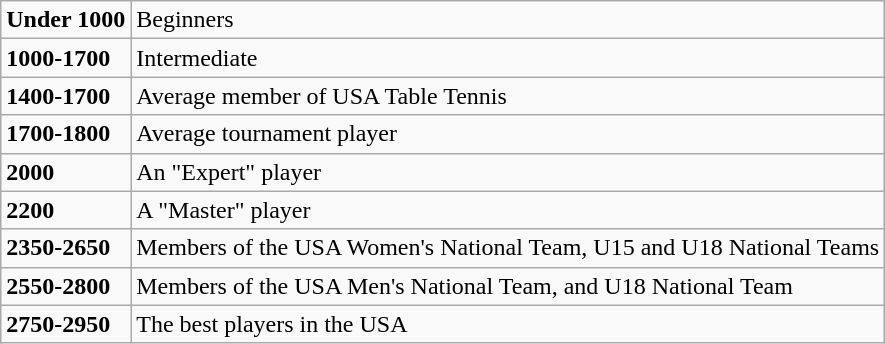<table class="wikitable">
<tr>
<td><strong>Under 1000</strong></td>
<td>Beginners</td>
</tr>
<tr>
<td><strong>1000-1700</strong></td>
<td>Intermediate</td>
</tr>
<tr>
<td><strong>1400-1700</strong></td>
<td>Average member of USA Table Tennis</td>
</tr>
<tr>
<td><strong>1700-1800</strong></td>
<td>Average tournament player</td>
</tr>
<tr>
<td><strong>2000</strong></td>
<td>An "Expert" player</td>
</tr>
<tr>
<td><strong>2200</strong></td>
<td>A "Master" player</td>
</tr>
<tr>
<td><strong>2350-2650</strong></td>
<td>Members of the USA Women's National Team, U15 and U18 National Teams</td>
</tr>
<tr>
<td><strong>2550-2800</strong></td>
<td>Members of the USA Men's National Team, and U18 National Team</td>
</tr>
<tr>
<td><strong>2750-2950</strong></td>
<td>The best players in the USA</td>
</tr>
</table>
